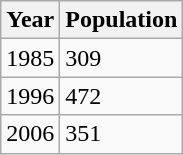<table class="wikitable">
<tr>
<th>Year</th>
<th>Population</th>
</tr>
<tr>
<td>1985</td>
<td>309</td>
</tr>
<tr>
<td>1996</td>
<td>472</td>
</tr>
<tr>
<td>2006</td>
<td>351</td>
</tr>
</table>
